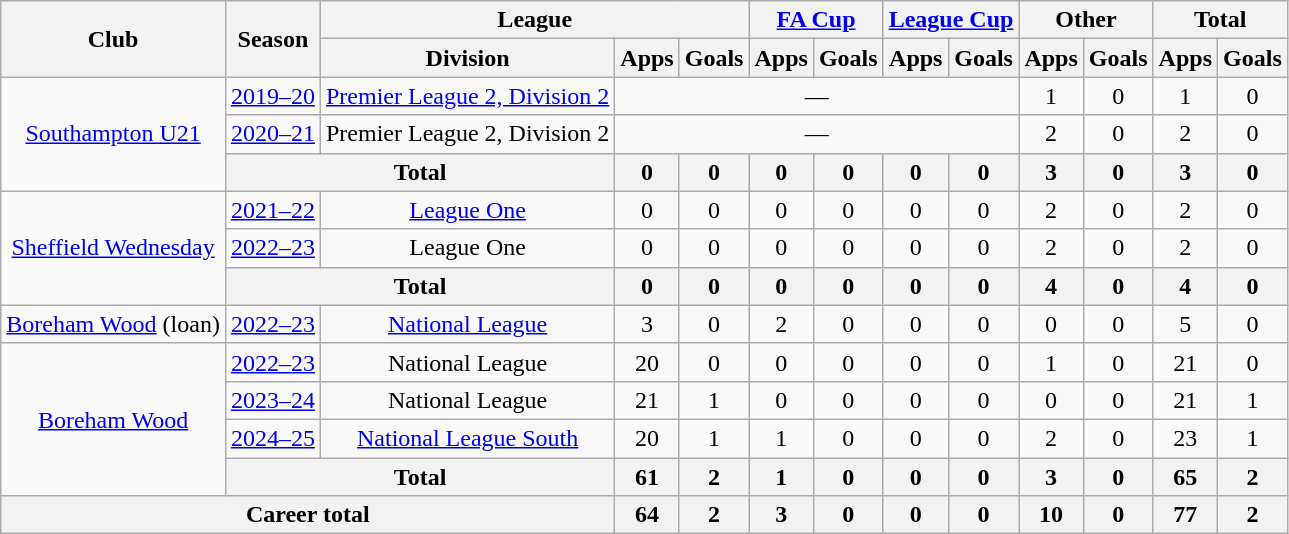<table class="wikitable" style="text-align: center">
<tr>
<th rowspan="2">Club</th>
<th rowspan="2">Season</th>
<th colspan="3">League</th>
<th colspan="2"><a href='#'>FA Cup</a></th>
<th colspan="2"><a href='#'>League Cup</a></th>
<th colspan="2">Other</th>
<th colspan="2">Total</th>
</tr>
<tr>
<th>Division</th>
<th>Apps</th>
<th>Goals</th>
<th>Apps</th>
<th>Goals</th>
<th>Apps</th>
<th>Goals</th>
<th>Apps</th>
<th>Goals</th>
<th>Apps</th>
<th>Goals</th>
</tr>
<tr>
<td rowspan="3"><a href='#'>Southampton U21</a></td>
<td><a href='#'>2019–20</a></td>
<td><a href='#'>Premier League 2, Division 2</a></td>
<td colspan="6">—</td>
<td>1</td>
<td>0</td>
<td>1</td>
<td>0</td>
</tr>
<tr>
<td><a href='#'>2020–21</a></td>
<td>Premier League 2, Division 2</td>
<td colspan="6">—</td>
<td>2</td>
<td>0</td>
<td>2</td>
<td>0</td>
</tr>
<tr>
<th colspan="2">Total</th>
<th>0</th>
<th>0</th>
<th>0</th>
<th>0</th>
<th>0</th>
<th>0</th>
<th>3</th>
<th>0</th>
<th>3</th>
<th>0</th>
</tr>
<tr>
<td rowspan="3"><a href='#'>Sheffield Wednesday</a></td>
<td><a href='#'>2021–22</a></td>
<td><a href='#'>League One</a></td>
<td>0</td>
<td>0</td>
<td>0</td>
<td>0</td>
<td>0</td>
<td>0</td>
<td>2</td>
<td>0</td>
<td>2</td>
<td>0</td>
</tr>
<tr>
<td><a href='#'>2022–23</a></td>
<td>League One</td>
<td>0</td>
<td>0</td>
<td>0</td>
<td>0</td>
<td>0</td>
<td>0</td>
<td>2</td>
<td>0</td>
<td>2</td>
<td>0</td>
</tr>
<tr>
<th colspan="2">Total</th>
<th>0</th>
<th>0</th>
<th>0</th>
<th>0</th>
<th>0</th>
<th>0</th>
<th>4</th>
<th>0</th>
<th>4</th>
<th>0</th>
</tr>
<tr>
<td><a href='#'>Boreham Wood</a> (loan)</td>
<td><a href='#'>2022–23</a></td>
<td><a href='#'>National League</a></td>
<td>3</td>
<td>0</td>
<td>2</td>
<td>0</td>
<td>0</td>
<td>0</td>
<td>0</td>
<td>0</td>
<td>5</td>
<td>0</td>
</tr>
<tr>
<td rowspan="4"><a href='#'>Boreham Wood</a></td>
<td><a href='#'>2022–23</a></td>
<td>National League</td>
<td>20</td>
<td>0</td>
<td>0</td>
<td>0</td>
<td>0</td>
<td>0</td>
<td>1</td>
<td>0</td>
<td>21</td>
<td>0</td>
</tr>
<tr>
<td><a href='#'>2023–24</a></td>
<td>National League</td>
<td>21</td>
<td>1</td>
<td>0</td>
<td>0</td>
<td>0</td>
<td>0</td>
<td>0</td>
<td>0</td>
<td>21</td>
<td>1</td>
</tr>
<tr>
<td><a href='#'>2024–25</a></td>
<td><a href='#'>National League South</a></td>
<td>20</td>
<td>1</td>
<td>1</td>
<td>0</td>
<td>0</td>
<td>0</td>
<td>2</td>
<td>0</td>
<td>23</td>
<td>1</td>
</tr>
<tr>
<th colspan="2">Total</th>
<th>61</th>
<th>2</th>
<th>1</th>
<th>0</th>
<th>0</th>
<th>0</th>
<th>3</th>
<th>0</th>
<th>65</th>
<th>2</th>
</tr>
<tr>
<th colspan="3">Career total</th>
<th>64</th>
<th>2</th>
<th>3</th>
<th>0</th>
<th>0</th>
<th>0</th>
<th>10</th>
<th>0</th>
<th>77</th>
<th>2</th>
</tr>
</table>
